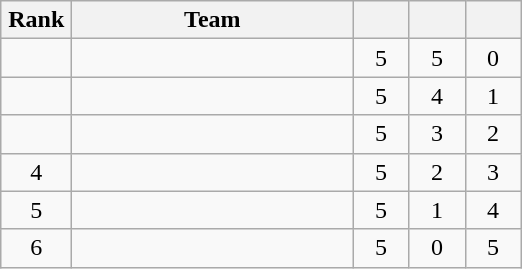<table class="wikitable" style="text-align: center;">
<tr>
<th width=40>Rank</th>
<th width=180>Team</th>
<th width=30></th>
<th width=30></th>
<th width=30></th>
</tr>
<tr>
<td></td>
<td align="left"></td>
<td>5</td>
<td>5</td>
<td>0</td>
</tr>
<tr>
<td></td>
<td align="left"></td>
<td>5</td>
<td>4</td>
<td>1</td>
</tr>
<tr>
<td></td>
<td align="left"></td>
<td>5</td>
<td>3</td>
<td>2</td>
</tr>
<tr>
<td>4</td>
<td align="left"></td>
<td>5</td>
<td>2</td>
<td>3</td>
</tr>
<tr>
<td>5</td>
<td align="left"></td>
<td>5</td>
<td>1</td>
<td>4</td>
</tr>
<tr>
<td>6</td>
<td align="left"></td>
<td>5</td>
<td>0</td>
<td>5</td>
</tr>
</table>
